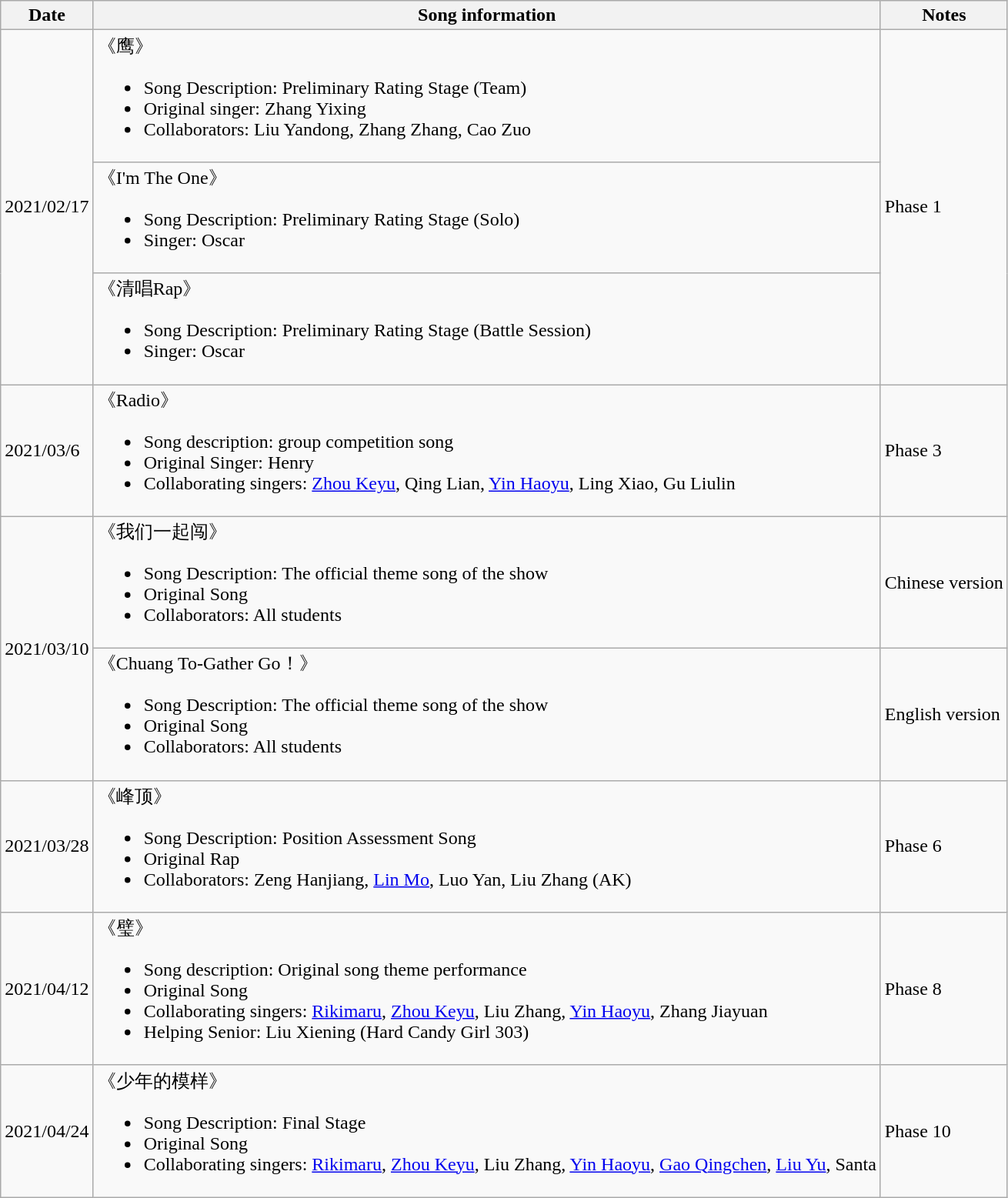<table class="wikitable">
<tr>
<th>Date</th>
<th>Song information</th>
<th>Notes</th>
</tr>
<tr>
<td rowspan="3">2021/02/17</td>
<td>《鹰》<br><ul><li>Song Description: Preliminary Rating Stage (Team)</li><li>Original singer: Zhang Yixing</li><li>Collaborators: Liu Yandong, Zhang Zhang, Cao Zuo</li></ul></td>
<td rowspan="3">Phase 1</td>
</tr>
<tr>
<td>《I'm The One》<br><ul><li>Song Description: Preliminary Rating Stage (Solo)</li><li>Singer: Oscar</li></ul></td>
</tr>
<tr>
<td>《清唱Rap》<br><ul><li>Song Description: Preliminary Rating Stage (Battle Session)</li><li>Singer: Oscar</li></ul></td>
</tr>
<tr>
<td>2021/03/6</td>
<td>《Radio》<br><ul><li>Song description: group competition song</li><li>Original Singer: Henry</li><li>Collaborating singers: <a href='#'>Zhou Keyu</a>, Qing Lian, <a href='#'>Yin Haoyu</a>, Ling Xiao, Gu Liulin</li></ul></td>
<td>Phase 3</td>
</tr>
<tr>
<td rowspan="2">2021/03/10</td>
<td>《我们一起闯》<br><ul><li>Song Description: The official theme song of the show</li><li>Original Song</li><li>Collaborators: All students</li></ul></td>
<td>Chinese version</td>
</tr>
<tr>
<td>《Chuang To-Gather Go！》<br><ul><li>Song Description: The official theme song of the show</li><li>Original Song</li><li>Collaborators: All students</li></ul></td>
<td>English version</td>
</tr>
<tr>
<td>2021/03/28</td>
<td>《峰顶》<br><ul><li>Song Description: Position Assessment Song</li><li>Original Rap</li><li>Collaborators: Zeng Hanjiang, <a href='#'>Lin Mo</a>, Luo Yan, Liu Zhang (AK)</li></ul></td>
<td>Phase 6</td>
</tr>
<tr>
<td>2021/04/12</td>
<td>《璧》<br><ul><li>Song description: Original song theme performance</li><li>Original Song</li><li>Collaborating singers: <a href='#'>Rikimaru</a>, <a href='#'>Zhou Keyu</a>, Liu Zhang, <a href='#'>Yin Haoyu</a>, Zhang Jiayuan</li><li>Helping Senior: Liu Xiening (Hard Candy Girl 303)</li></ul></td>
<td>Phase 8</td>
</tr>
<tr>
<td>2021/04/24</td>
<td>《少年的模样》<br><ul><li>Song Description: Final Stage</li><li>Original Song</li><li>Collaborating singers: <a href='#'>Rikimaru</a>, <a href='#'>Zhou Keyu</a>, Liu Zhang, <a href='#'>Yin Haoyu</a>, <a href='#'>Gao Qingchen</a>, <a href='#'>Liu Yu</a>, Santa</li></ul></td>
<td>Phase 10</td>
</tr>
</table>
